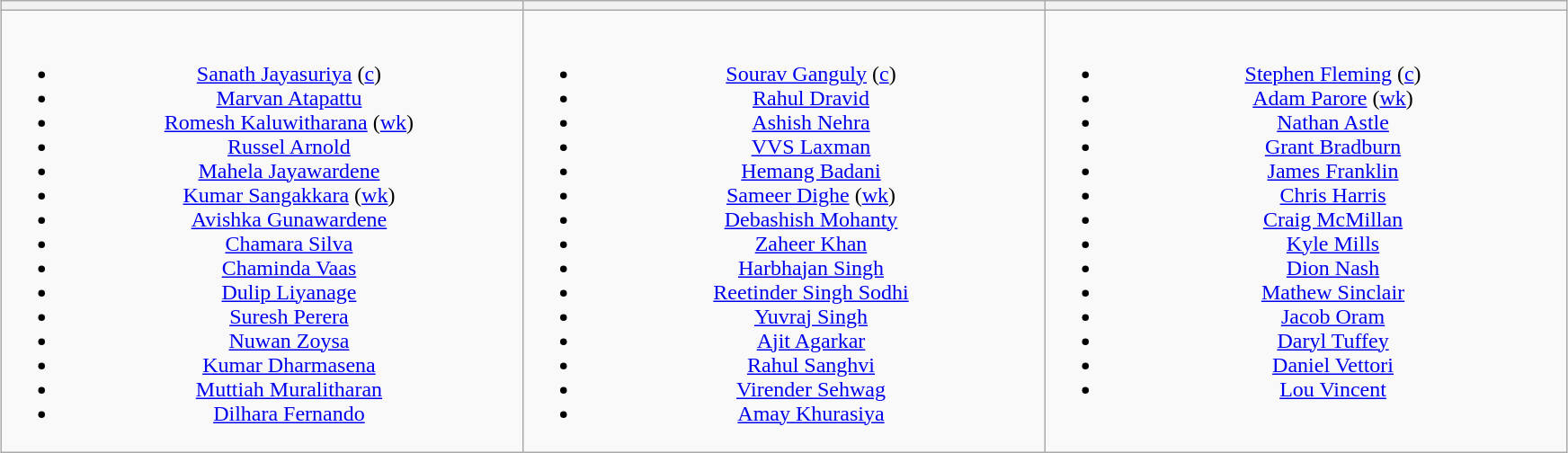<table class="wikitable" style="text-align:center; margin:0 auto">
<tr>
<th style="width:20%;"></th>
<th style="width:20%;"></th>
<th style="width:20%;"></th>
</tr>
<tr style="vertical-align:top">
<td><br><ul><li><a href='#'>Sanath Jayasuriya</a> (<a href='#'>c</a>)</li><li><a href='#'>Marvan Atapattu</a></li><li><a href='#'>Romesh Kaluwitharana</a> (<a href='#'>wk</a>)</li><li><a href='#'>Russel Arnold</a></li><li><a href='#'>Mahela Jayawardene</a></li><li><a href='#'>Kumar Sangakkara</a> (<a href='#'>wk</a>)</li><li><a href='#'>Avishka Gunawardene</a></li><li><a href='#'>Chamara Silva</a></li><li><a href='#'>Chaminda Vaas</a></li><li><a href='#'>Dulip Liyanage</a></li><li><a href='#'>Suresh Perera</a></li><li><a href='#'>Nuwan Zoysa</a></li><li><a href='#'>Kumar Dharmasena</a></li><li><a href='#'>Muttiah Muralitharan</a></li><li><a href='#'>Dilhara Fernando</a></li></ul></td>
<td><br><ul><li><a href='#'>Sourav Ganguly</a> (<a href='#'>c</a>)</li><li><a href='#'>Rahul Dravid</a></li><li><a href='#'>Ashish Nehra</a></li><li><a href='#'>VVS Laxman</a></li><li><a href='#'>Hemang Badani</a></li><li><a href='#'>Sameer Dighe</a> (<a href='#'>wk</a>)</li><li><a href='#'>Debashish Mohanty</a></li><li><a href='#'>Zaheer Khan</a></li><li><a href='#'>Harbhajan Singh</a></li><li><a href='#'>Reetinder Singh Sodhi</a></li><li><a href='#'>Yuvraj Singh</a></li><li><a href='#'>Ajit Agarkar</a></li><li><a href='#'>Rahul Sanghvi</a></li><li><a href='#'>Virender Sehwag</a></li><li><a href='#'>Amay Khurasiya</a></li></ul></td>
<td><br><ul><li><a href='#'>Stephen Fleming</a> (<a href='#'>c</a>)</li><li><a href='#'>Adam Parore</a> (<a href='#'>wk</a>)</li><li><a href='#'>Nathan Astle</a></li><li><a href='#'>Grant Bradburn</a></li><li><a href='#'>James Franklin</a></li><li><a href='#'>Chris Harris</a></li><li><a href='#'>Craig McMillan</a></li><li><a href='#'>Kyle Mills</a></li><li><a href='#'>Dion Nash</a></li><li><a href='#'>Mathew Sinclair</a></li><li><a href='#'>Jacob Oram</a></li><li><a href='#'>Daryl Tuffey</a></li><li><a href='#'>Daniel Vettori</a></li><li><a href='#'>Lou Vincent</a></li></ul></td>
</tr>
</table>
